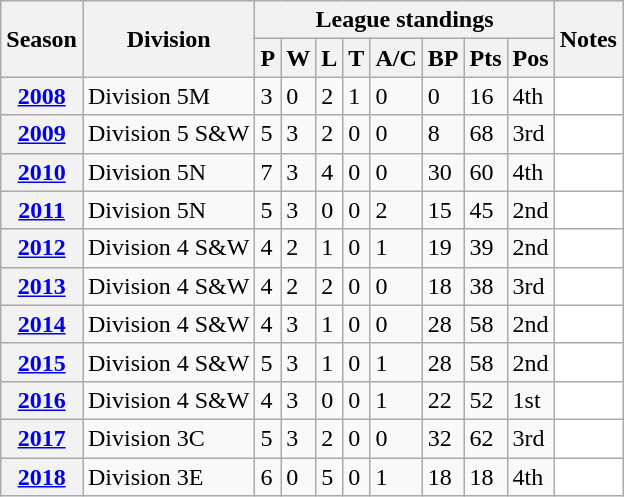<table class="wikitable sortable">
<tr>
<th scope="col" rowspan="2">Season</th>
<th scope="col" rowspan="2">Division</th>
<th scope="col" colspan="8">League standings</th>
<th scope="col" rowspan="2">Notes</th>
</tr>
<tr>
<th scope="col">P</th>
<th scope="col">W</th>
<th scope="col">L</th>
<th scope="col">T</th>
<th scope="col">A/C</th>
<th scope="col">BP</th>
<th scope="col">Pts</th>
<th scope="col">Pos</th>
</tr>
<tr>
<th scope="row"><a href='#'>2008</a></th>
<td>Division 5M</td>
<td>3</td>
<td>0</td>
<td>2</td>
<td>1</td>
<td>0</td>
<td>0</td>
<td>16</td>
<td>4th</td>
<td style="background: white;"></td>
</tr>
<tr>
<th scope="row"><a href='#'>2009</a></th>
<td>Division 5 S&W</td>
<td>5</td>
<td>3</td>
<td>2</td>
<td>0</td>
<td>0</td>
<td>8</td>
<td>68</td>
<td>3rd</td>
<td style="background: white;"></td>
</tr>
<tr>
<th scope="row"><a href='#'>2010</a></th>
<td>Division 5N</td>
<td>7</td>
<td>3</td>
<td>4</td>
<td>0</td>
<td>0</td>
<td>30</td>
<td>60</td>
<td>4th</td>
<td style="background: white;"></td>
</tr>
<tr>
<th scope="row"><a href='#'>2011</a></th>
<td>Division 5N</td>
<td>5</td>
<td>3</td>
<td>0</td>
<td>0</td>
<td>2</td>
<td>15</td>
<td>45</td>
<td>2nd</td>
<td style="background: white;"></td>
</tr>
<tr>
<th scope="row"><a href='#'>2012</a></th>
<td>Division 4 S&W</td>
<td>4</td>
<td>2</td>
<td>1</td>
<td>0</td>
<td>1</td>
<td>19</td>
<td>39</td>
<td>2nd</td>
<td style="background: white;"></td>
</tr>
<tr>
<th scope="row"><a href='#'>2013</a></th>
<td>Division 4 S&W</td>
<td>4</td>
<td>2</td>
<td>2</td>
<td>0</td>
<td>0</td>
<td>18</td>
<td>38</td>
<td>3rd</td>
<td style="background: white;"></td>
</tr>
<tr>
<th scope="row"><a href='#'>2014</a></th>
<td>Division 4 S&W</td>
<td>4</td>
<td>3</td>
<td>1</td>
<td>0</td>
<td>0</td>
<td>28</td>
<td>58</td>
<td>2nd</td>
<td style="background: white;"></td>
</tr>
<tr>
<th scope="row"><a href='#'>2015</a></th>
<td>Division 4 S&W</td>
<td>5</td>
<td>3</td>
<td>1</td>
<td>0</td>
<td>1</td>
<td>28</td>
<td>58</td>
<td>2nd</td>
<td style="background: white;"></td>
</tr>
<tr>
<th scope="row"><a href='#'>2016</a></th>
<td>Division 4 S&W</td>
<td>4</td>
<td>3</td>
<td>0</td>
<td>0</td>
<td>1</td>
<td>22</td>
<td>52</td>
<td>1st</td>
<td style="background: white;"></td>
</tr>
<tr>
<th scope="row"><a href='#'>2017</a></th>
<td>Division 3C</td>
<td>5</td>
<td>3</td>
<td>2</td>
<td>0</td>
<td>0</td>
<td>32</td>
<td>62</td>
<td>3rd</td>
<td style="background: white;"></td>
</tr>
<tr>
<th scope="row"><a href='#'>2018</a></th>
<td>Division 3E</td>
<td>6</td>
<td>0</td>
<td>5</td>
<td>0</td>
<td>1</td>
<td>18</td>
<td>18</td>
<td>4th</td>
<td style="background: white;"></td>
</tr>
</table>
